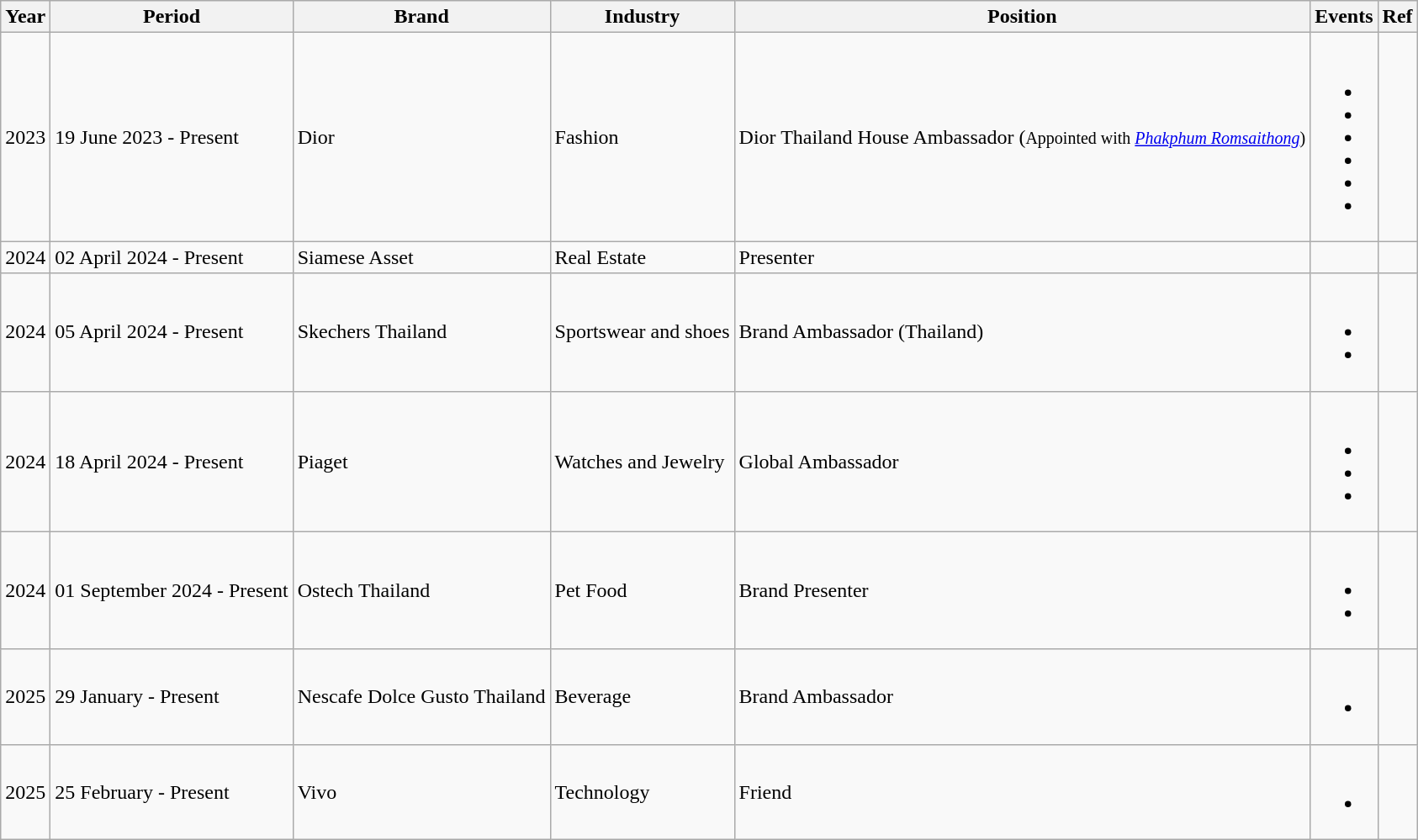<table class="wikitable sortable">
<tr>
<th>Year</th>
<th>Period</th>
<th>Brand</th>
<th>Industry</th>
<th>Position</th>
<th>Events</th>
<th>Ref</th>
</tr>
<tr>
<td>2023</td>
<td>19 June 2023 - Present</td>
<td>Dior</td>
<td>Fashion</td>
<td>Dior Thailand House Ambassador  (<small>Appointed with <em><a href='#'>Phakphum Romsaithong</a></em>)</small></td>
<td><br><ul><li></li><li></li><li></li><li></li><li></li><li></li></ul></td>
<td></td>
</tr>
<tr>
<td>2024</td>
<td>02 April 2024 - Present</td>
<td>Siamese Asset</td>
<td>Real Estate</td>
<td>Presenter</td>
<td></td>
<td></td>
</tr>
<tr>
<td>2024</td>
<td>05 April 2024 - Present</td>
<td>Skechers Thailand</td>
<td>Sportswear and shoes</td>
<td>Brand Ambassador (Thailand)</td>
<td><br><ul><li></li><li></li></ul></td>
<td></td>
</tr>
<tr>
<td>2024</td>
<td>18 April 2024 - Present</td>
<td>Piaget</td>
<td>Watches and Jewelry</td>
<td>Global Ambassador</td>
<td><br><ul><li></li><li></li><li> </li></ul></td>
<td></td>
</tr>
<tr>
<td>2024</td>
<td>01 September 2024 - Present</td>
<td>Ostech Thailand</td>
<td>Pet Food</td>
<td>Brand Presenter</td>
<td><br><ul><li></li><li></li></ul></td>
<td></td>
</tr>
<tr>
<td>2025</td>
<td>29 January - Present</td>
<td>Nescafe Dolce Gusto Thailand</td>
<td>Beverage</td>
<td>Brand Ambassador</td>
<td><br><ul><li></li></ul></td>
<td></td>
</tr>
<tr>
<td>2025</td>
<td>25 February - Present</td>
<td>Vivo</td>
<td>Technology</td>
<td>Friend</td>
<td><br><ul><li></li></ul></td>
<td></td>
</tr>
</table>
